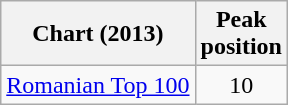<table class="wikitable plainrowheaders sortable" style="text-align:left;">
<tr>
<th scope="col">Chart (2013)</th>
<th scope="col">Peak<br>position</th>
</tr>
<tr>
<td><a href='#'>Romanian Top 100</a></td>
<td style="text-align:center;">10</td>
</tr>
</table>
